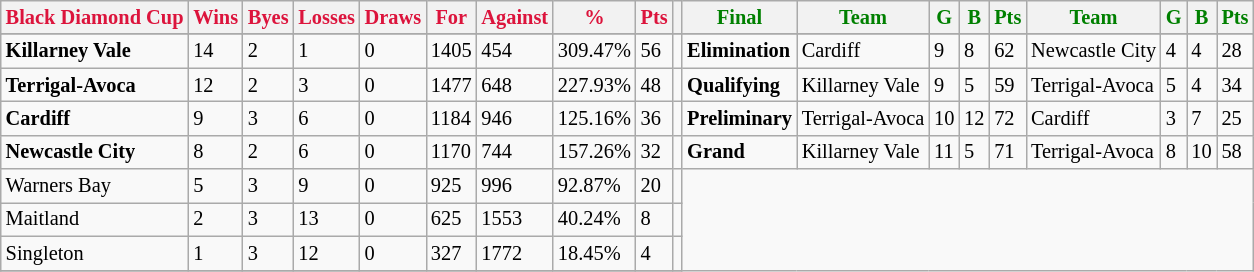<table style="font-size: 85%; text-align: left;" class="wikitable">
<tr>
<th style="color:crimson">Black Diamond Cup</th>
<th style="color:crimson">Wins</th>
<th style="color:crimson">Byes</th>
<th style="color:crimson">Losses</th>
<th style="color:crimson">Draws</th>
<th style="color:crimson">For</th>
<th style="color:crimson">Against</th>
<th style="color:crimson">%</th>
<th style="color:crimson">Pts</th>
<th></th>
<th style="color:green">Final</th>
<th style="color:green">Team</th>
<th style="color:green">G</th>
<th style="color:green">B</th>
<th style="color:green">Pts</th>
<th style="color:green">Team</th>
<th style="color:green">G</th>
<th style="color:green">B</th>
<th style="color:green">Pts</th>
</tr>
<tr>
</tr>
<tr>
</tr>
<tr>
<td><strong>	Killarney Vale	</strong></td>
<td>14</td>
<td>2</td>
<td>1</td>
<td>0</td>
<td>1405</td>
<td>454</td>
<td>309.47%</td>
<td>56</td>
<td></td>
<td><strong>Elimination</strong></td>
<td>Cardiff</td>
<td>9</td>
<td>8</td>
<td>62</td>
<td>Newcastle City</td>
<td>4</td>
<td>4</td>
<td>28</td>
</tr>
<tr>
<td><strong>	Terrigal-Avoca	</strong></td>
<td>12</td>
<td>2</td>
<td>3</td>
<td>0</td>
<td>1477</td>
<td>648</td>
<td>227.93%</td>
<td>48</td>
<td></td>
<td><strong>Qualifying</strong></td>
<td>Killarney Vale</td>
<td>9</td>
<td>5</td>
<td>59</td>
<td>Terrigal-Avoca</td>
<td>5</td>
<td>4</td>
<td>34</td>
</tr>
<tr>
<td><strong>	Cardiff	</strong></td>
<td>9</td>
<td>3</td>
<td>6</td>
<td>0</td>
<td>1184</td>
<td>946</td>
<td>125.16%</td>
<td>36</td>
<td></td>
<td><strong>Preliminary</strong></td>
<td>Terrigal-Avoca</td>
<td>10</td>
<td>12</td>
<td>72</td>
<td>Cardiff</td>
<td>3</td>
<td>7</td>
<td>25</td>
</tr>
<tr>
<td><strong>	Newcastle City	</strong></td>
<td>8</td>
<td>2</td>
<td>6</td>
<td>0</td>
<td>1170</td>
<td>744</td>
<td>157.26%</td>
<td>32</td>
<td></td>
<td><strong>Grand</strong></td>
<td>Killarney Vale</td>
<td>11</td>
<td>5</td>
<td>71</td>
<td>Terrigal-Avoca</td>
<td>8</td>
<td>10</td>
<td>58</td>
</tr>
<tr>
<td>Warners Bay</td>
<td>5</td>
<td>3</td>
<td>9</td>
<td>0</td>
<td>925</td>
<td>996</td>
<td>92.87%</td>
<td>20</td>
<td></td>
</tr>
<tr>
<td>Maitland</td>
<td>2</td>
<td>3</td>
<td>13</td>
<td>0</td>
<td>625</td>
<td>1553</td>
<td>40.24%</td>
<td>8</td>
<td></td>
</tr>
<tr>
<td>Singleton</td>
<td>1</td>
<td>3</td>
<td>12</td>
<td>0</td>
<td>327</td>
<td>1772</td>
<td>18.45%</td>
<td>4</td>
<td></td>
</tr>
<tr>
</tr>
</table>
